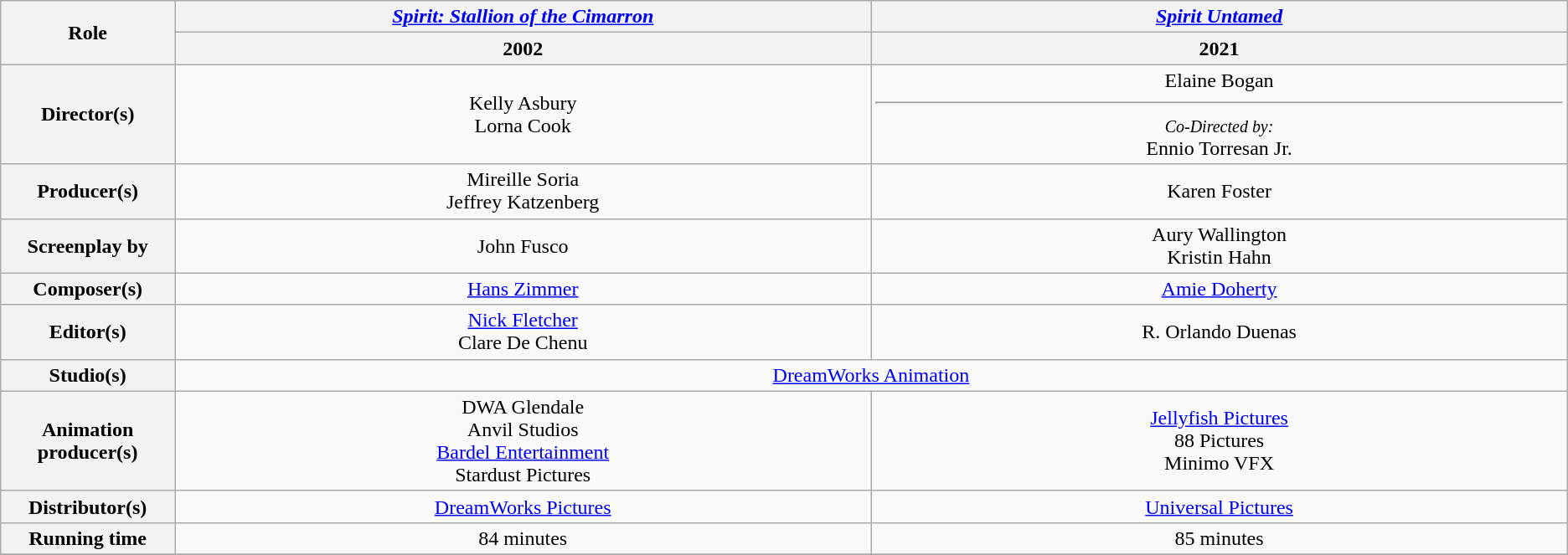<table class="wikitable" style="text-align:center;" "width:100%;">
<tr>
<th style="width:10%;" rowspan="2">Role</th>
<th style="width:40%;"><em><a href='#'>Spirit: Stallion of the Cimarron</a></em></th>
<th style="width:40%;"><em><a href='#'>Spirit Untamed</a></em></th>
</tr>
<tr>
<th>2002</th>
<th>2021</th>
</tr>
<tr>
<th>Director(s)</th>
<td>Kelly Asbury<br>Lorna Cook</td>
<td>Elaine Bogan<hr><small><em>Co-Directed by:</em></small><br>Ennio Torresan Jr.</td>
</tr>
<tr>
<th>Producer(s)</th>
<td>Mireille Soria<br>Jeffrey Katzenberg</td>
<td>Karen Foster</td>
</tr>
<tr>
<th>Screenplay by</th>
<td>John Fusco</td>
<td>Aury Wallington<br>Kristin Hahn</td>
</tr>
<tr>
<th style="text-align:center;">Composer(s)</th>
<td><a href='#'>Hans Zimmer</a></td>
<td><a href='#'>Amie Doherty</a></td>
</tr>
<tr>
<th style="text-align:center;">Editor(s)</th>
<td><a href='#'>Nick Fletcher</a><br>Clare De Chenu</td>
<td>R. Orlando Duenas</td>
</tr>
<tr>
<th style="text-align:center;">Studio(s)</th>
<td colspan="2"><a href='#'>DreamWorks Animation</a></td>
</tr>
<tr>
<th style="text-align:center;">Animation producer(s)</th>
<td>DWA Glendale<br>Anvil Studios<br><a href='#'>Bardel Entertainment</a><br>Stardust Pictures</td>
<td><a href='#'>Jellyfish Pictures</a><br>88 Pictures<br>Minimo VFX</td>
</tr>
<tr>
<th style="text-align:center;">Distributor(s)</th>
<td><a href='#'>DreamWorks Pictures</a></td>
<td><a href='#'>Universal Pictures</a></td>
</tr>
<tr>
<th style="text-align:center;">Running time</th>
<td>84 minutes</td>
<td>85 minutes</td>
</tr>
<tr>
</tr>
</table>
